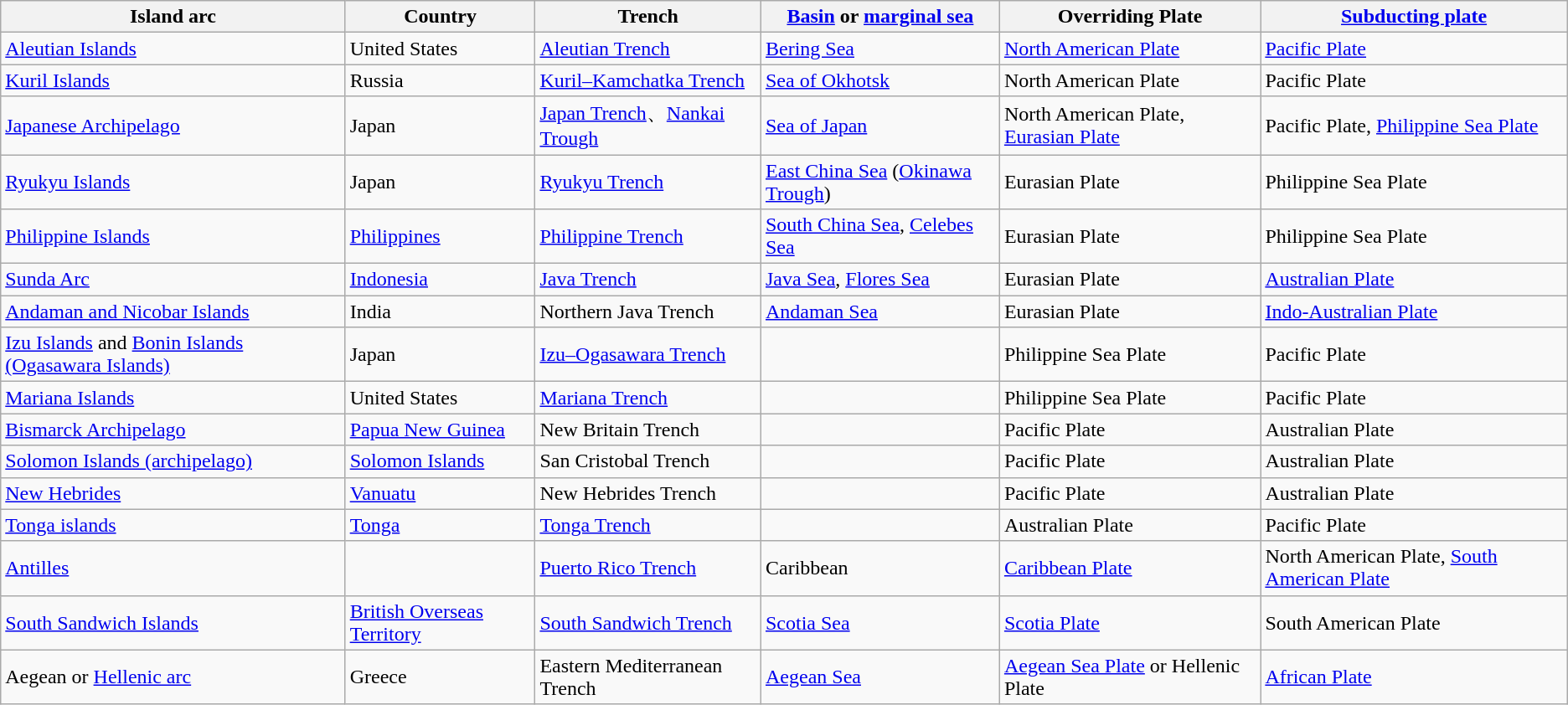<table class="wikitable">
<tr>
<th>Island arc</th>
<th>Country</th>
<th>Trench</th>
<th><a href='#'>Basin</a> or <a href='#'>marginal sea</a></th>
<th>Overriding Plate</th>
<th><a href='#'>Subducting plate</a></th>
</tr>
<tr>
<td><a href='#'>Aleutian Islands</a></td>
<td>United States</td>
<td><a href='#'>Aleutian Trench</a></td>
<td><a href='#'>Bering Sea</a></td>
<td><a href='#'>North American Plate</a></td>
<td><a href='#'>Pacific Plate</a></td>
</tr>
<tr>
<td><a href='#'>Kuril Islands</a></td>
<td>Russia</td>
<td><a href='#'>Kuril–Kamchatka Trench</a></td>
<td><a href='#'>Sea of Okhotsk</a></td>
<td>North American Plate</td>
<td>Pacific Plate</td>
</tr>
<tr>
<td><a href='#'>Japanese Archipelago</a></td>
<td>Japan</td>
<td><a href='#'>Japan Trench</a>、<a href='#'>Nankai Trough</a></td>
<td><a href='#'>Sea of Japan</a></td>
<td>North American Plate, <a href='#'>Eurasian Plate</a></td>
<td>Pacific Plate, <a href='#'>Philippine Sea Plate</a></td>
</tr>
<tr>
<td><a href='#'>Ryukyu Islands</a></td>
<td>Japan</td>
<td><a href='#'>Ryukyu Trench</a></td>
<td><a href='#'>East China Sea</a> (<a href='#'>Okinawa Trough</a>)</td>
<td>Eurasian Plate</td>
<td>Philippine Sea Plate</td>
</tr>
<tr>
<td><a href='#'>Philippine Islands</a></td>
<td><a href='#'>Philippines</a></td>
<td><a href='#'>Philippine Trench</a></td>
<td><a href='#'>South China Sea</a>, <a href='#'>Celebes Sea</a></td>
<td>Eurasian Plate</td>
<td>Philippine Sea Plate</td>
</tr>
<tr>
<td><a href='#'>Sunda Arc</a></td>
<td><a href='#'>Indonesia</a></td>
<td><a href='#'>Java Trench</a></td>
<td><a href='#'>Java Sea</a>, <a href='#'>Flores Sea</a></td>
<td>Eurasian Plate</td>
<td><a href='#'>Australian Plate</a></td>
</tr>
<tr>
<td><a href='#'>Andaman and Nicobar Islands</a></td>
<td>India</td>
<td>Northern Java Trench</td>
<td><a href='#'>Andaman Sea</a></td>
<td>Eurasian Plate</td>
<td><a href='#'>Indo-Australian Plate</a></td>
</tr>
<tr>
<td><a href='#'>Izu Islands</a> and <a href='#'>Bonin Islands (Ogasawara Islands)</a></td>
<td>Japan</td>
<td><a href='#'>Izu–Ogasawara Trench</a></td>
<td></td>
<td>Philippine Sea Plate</td>
<td>Pacific Plate</td>
</tr>
<tr>
<td><a href='#'>Mariana Islands</a></td>
<td>United States</td>
<td><a href='#'>Mariana Trench</a></td>
<td></td>
<td>Philippine Sea Plate</td>
<td>Pacific Plate</td>
</tr>
<tr>
<td><a href='#'>Bismarck Archipelago</a></td>
<td><a href='#'>Papua New Guinea</a></td>
<td>New Britain Trench</td>
<td></td>
<td>Pacific Plate</td>
<td>Australian Plate</td>
</tr>
<tr>
<td><a href='#'>Solomon Islands (archipelago)</a></td>
<td><a href='#'>Solomon Islands</a></td>
<td>San Cristobal Trench</td>
<td></td>
<td>Pacific Plate</td>
<td>Australian Plate</td>
</tr>
<tr>
<td><a href='#'>New Hebrides</a></td>
<td><a href='#'>Vanuatu</a></td>
<td>New Hebrides Trench</td>
<td></td>
<td>Pacific Plate</td>
<td>Australian Plate</td>
</tr>
<tr>
<td><a href='#'>Tonga islands</a></td>
<td><a href='#'>Tonga</a></td>
<td><a href='#'>Tonga Trench</a></td>
<td></td>
<td>Australian Plate</td>
<td>Pacific Plate</td>
</tr>
<tr>
<td><a href='#'>Antilles</a></td>
<td></td>
<td><a href='#'>Puerto Rico Trench</a></td>
<td>Caribbean</td>
<td><a href='#'>Caribbean Plate</a></td>
<td>North American Plate, <a href='#'>South American Plate</a></td>
</tr>
<tr>
<td><a href='#'>South Sandwich Islands</a></td>
<td><a href='#'>British Overseas Territory</a></td>
<td><a href='#'>South Sandwich Trench</a></td>
<td><a href='#'>Scotia Sea</a></td>
<td><a href='#'>Scotia Plate</a></td>
<td>South American Plate</td>
</tr>
<tr>
<td>Aegean or <a href='#'>Hellenic arc</a></td>
<td>Greece</td>
<td>Eastern Mediterranean Trench</td>
<td><a href='#'>Aegean Sea</a></td>
<td><a href='#'>Aegean Sea Plate</a> or Hellenic Plate</td>
<td><a href='#'>African Plate</a></td>
</tr>
</table>
